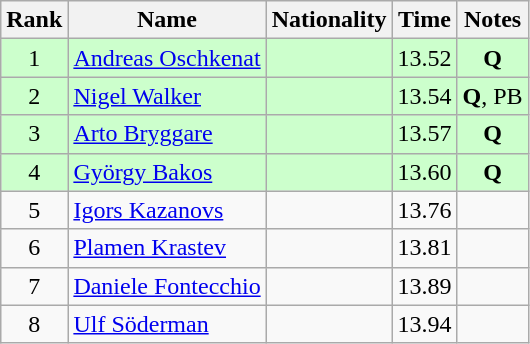<table class="wikitable sortable" style="text-align:center">
<tr>
<th>Rank</th>
<th>Name</th>
<th>Nationality</th>
<th>Time</th>
<th>Notes</th>
</tr>
<tr bgcolor=ccffcc>
<td>1</td>
<td align=left><a href='#'>Andreas Oschkenat</a></td>
<td align=left></td>
<td>13.52</td>
<td><strong>Q</strong></td>
</tr>
<tr bgcolor=ccffcc>
<td>2</td>
<td align=left><a href='#'>Nigel Walker</a></td>
<td align=left></td>
<td>13.54</td>
<td><strong>Q</strong>, PB</td>
</tr>
<tr bgcolor=ccffcc>
<td>3</td>
<td align=left><a href='#'>Arto Bryggare</a></td>
<td align=left></td>
<td>13.57</td>
<td><strong>Q</strong></td>
</tr>
<tr bgcolor=ccffcc>
<td>4</td>
<td align=left><a href='#'>György Bakos</a></td>
<td align=left></td>
<td>13.60</td>
<td><strong>Q</strong></td>
</tr>
<tr>
<td>5</td>
<td align=left><a href='#'>Igors Kazanovs</a></td>
<td align=left></td>
<td>13.76</td>
<td></td>
</tr>
<tr>
<td>6</td>
<td align=left><a href='#'>Plamen Krastev</a></td>
<td align=left></td>
<td>13.81</td>
<td></td>
</tr>
<tr>
<td>7</td>
<td align=left><a href='#'>Daniele Fontecchio</a></td>
<td align=left></td>
<td>13.89</td>
<td></td>
</tr>
<tr>
<td>8</td>
<td align=left><a href='#'>Ulf Söderman</a></td>
<td align=left></td>
<td>13.94</td>
<td></td>
</tr>
</table>
